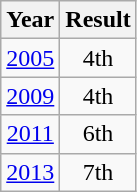<table class="wikitable" style="text-align:center">
<tr>
<th>Year</th>
<th>Result</th>
</tr>
<tr>
<td><a href='#'>2005</a></td>
<td>4th</td>
</tr>
<tr>
<td><a href='#'>2009</a></td>
<td>4th</td>
</tr>
<tr>
<td><a href='#'>2011</a></td>
<td>6th</td>
</tr>
<tr>
<td><a href='#'>2013</a></td>
<td>7th</td>
</tr>
</table>
